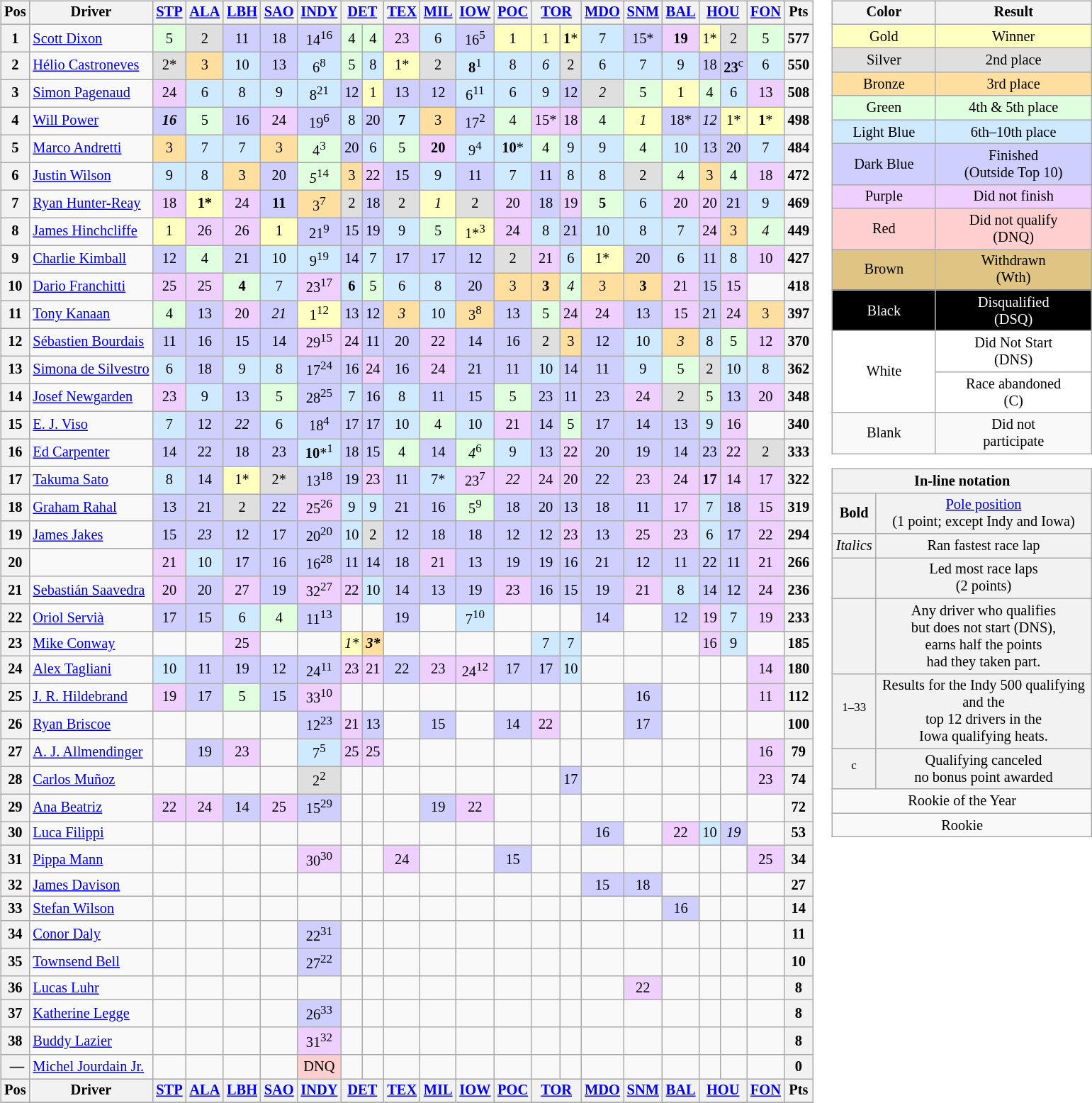<table>
<tr>
<td valign="top"><br><table class="wikitable" style="font-size: 85%; text-align:center">
<tr valign="top">
<th valign="middle">Pos</th>
<th valign="middle">Driver</th>
<th><a href='#'>STP</a></th>
<th><a href='#'>ALA</a></th>
<th><a href='#'>LBH</a></th>
<th><a href='#'>SAO</a></th>
<th><a href='#'>INDY</a></th>
<th colspan="2"><a href='#'>DET</a></th>
<th><a href='#'>TEX</a></th>
<th><a href='#'>MIL</a></th>
<th><a href='#'>IOW</a></th>
<th><a href='#'>POC</a></th>
<th colspan="2"><a href='#'>TOR</a></th>
<th><a href='#'>MDO</a></th>
<th><a href='#'>SNM</a></th>
<th><a href='#'>BAL</a></th>
<th colspan="2"><a href='#'>HOU</a></th>
<th><a href='#'>FON</a></th>
<th valign="middle">Pts</th>
</tr>
<tr>
<th>1</th>
<td align="left"> <a href='#'>Scott Dixon</a></td>
<td style="background:#DFFFDF;">5</td>
<td style="background:#DFDFDF;">2</td>
<td style="background:#CFCFFF;">11</td>
<td style="background:#CFCFFF;">18</td>
<td style="background:#CFCFFF;">14<sup>16</sup></td>
<td style="background:#DFFFDF;">4</td>
<td style="background:#DFFFDF;">4</td>
<td style="background:#EFCFFF;">23</td>
<td style="background:#CFEAFF;">6</td>
<td style="background:#CFCFFF;">16<sup>5</sup></td>
<td style="background:#FFFFBF;">1</td>
<td style="background:#FFFFBF;">1</td>
<td style="background:#FFFFBF;"><strong>1</strong>*</td>
<td style="background:#CFEAFF;">7</td>
<td style="background:#CFCFFF;">15*</td>
<td style="background:#EFCFFF;"><strong>19</strong></td>
<td style="background:#FFFFBF;">1*</td>
<td style="background:#DFDFDF;">2</td>
<td style="background:#DFFFDF;">5</td>
<th>577</th>
</tr>
<tr>
<th>2</th>
<td align="left"> <a href='#'>Hélio Castroneves</a></td>
<td style="background:#DFDFDF;">2*</td>
<td style="background:#FFDF9F;">3</td>
<td style="background:#CFEAFF;">10</td>
<td style="background:#CFCFFF;">13</td>
<td style="background:#CFEAFF;">6<sup>8</sup></td>
<td style="background:#DFFFDF;">5</td>
<td style="background:#CFEAFF;">8</td>
<td style="background:#FFFFBF;">1*</td>
<td style="background:#DFDFDF;">2</td>
<td style="background:#CFEAFF;"><strong>8</strong><sup>1</sup></td>
<td style="background:#CFEAFF;">8</td>
<td style="background:#CFEAFF;"><em>6</em></td>
<td style="background:#DFDFDF;">2</td>
<td style="background:#CFEAFF;">6</td>
<td style="background:#CFEAFF;">7</td>
<td style="background:#CFEAFF;">9</td>
<td style="background:#CFCFFF;">18</td>
<td style="background:#CFCFFF;"><strong>23</strong><sup>c</sup></td>
<td style="background:#CFEAFF;">6</td>
<th>550</th>
</tr>
<tr>
<th>3</th>
<td align="left"> <a href='#'>Simon Pagenaud</a></td>
<td style="background:#EFCFFF;">24</td>
<td style="background:#CFEAFF;">6</td>
<td style="background:#CFEAFF;">8</td>
<td style="background:#CFEAFF;">9</td>
<td style="background:#CFEAFF;">8<sup>21</sup></td>
<td style="background:#CFCFFF;">12</td>
<td style="background:#FFFFBF;">1</td>
<td style="background:#CFCFFF;">13</td>
<td style="background:#CFCFFF;">12</td>
<td style="background:#CFEAFF;">6<sup>11</sup></td>
<td style="background:#CFEAFF;">6</td>
<td style="background:#CFEAFF;">9</td>
<td style="background:#CFCFFF;">12</td>
<td style="background:#DFDFDF;"><em>2</em></td>
<td style="background:#DFFFDF;">5</td>
<td style="background:#FFFFBF;">1</td>
<td style="background:#DFFFDF;">4</td>
<td style="background:#CFEAFF;">6</td>
<td style="background:#EFCFFF;">13</td>
<th>508</th>
</tr>
<tr>
<th>4</th>
<td align="left"> <a href='#'>Will Power</a></td>
<td style="background:#CFCFFF;"><strong><em>16</em></strong></td>
<td style="background:#DFFFDF;">5</td>
<td style="background:#CFCFFF;">16</td>
<td style="background:#EFCFFF;">24</td>
<td style="background:#CFCFFF;">19<sup>6</sup></td>
<td style="background:#CFEAFF;">8</td>
<td style="background:#CFCFFF;">20</td>
<td style="background:#CFEAFF;"><strong>7</strong></td>
<td style="background:#FFDF9F;">3</td>
<td style="background:#CFCFFF;">17<sup>2</sup></td>
<td style="background:#DFFFDF;">4</td>
<td style="background:#EFCFFF;">15*</td>
<td style="background:#EFCFFF;">18</td>
<td style="background:#DFFFDF;">4</td>
<td style="background:#FFFFBF;"><em>1</em></td>
<td style="background:#CFCFFF;">18*</td>
<td style="background:#CFCFFF;"><em>12</em></td>
<td style="background:#FFFFBF;">1*</td>
<td style="background:#FFFFBF;"><strong>1</strong>*</td>
<th>498</th>
</tr>
<tr>
<th>5</th>
<td align="left"> <a href='#'>Marco Andretti</a></td>
<td style="background:#FFDF9F;">3</td>
<td style="background:#CFEAFF;">7</td>
<td style="background:#CFEAFF;">7</td>
<td style="background:#FFDF9F;">3</td>
<td style="background:#DFFFDF;">4<sup>3</sup></td>
<td style="background:#CFCFFF;">20</td>
<td style="background:#CFEAFF;">6</td>
<td style="background:#DFFFDF;">5</td>
<td style="background:#EFCFFF;"><strong>20</strong></td>
<td style="background:#CFEAFF;">9<sup>4</sup></td>
<td style="background:#CFEAFF;"><strong>10</strong>*</td>
<td style="background:#DFFFDF;">4</td>
<td style="background:#CFEAFF;">9</td>
<td style="background:#CFEAFF;">9</td>
<td style="background:#DFFFDF;">4</td>
<td style="background:#CFEAFF;">10</td>
<td style="background:#CFCFFF;">13</td>
<td style="background:#CFCFFF;">20</td>
<td style="background:#CFEAFF;">7</td>
<th>484</th>
</tr>
<tr>
<th>6</th>
<td align="left"> <a href='#'>Justin Wilson</a></td>
<td style="background:#CFEAFF;">9</td>
<td style="background:#CFEAFF;">8</td>
<td style="background:#FFDF9F;">3</td>
<td style="background:#CFCFFF;">20</td>
<td style="background:#DFFFDF;"><em>5</em><sup>14</sup></td>
<td style="background:#FFDF9F;">3</td>
<td style="background:#EFCFFF;">22</td>
<td style="background:#CFCFFF;">15</td>
<td style="background:#CFEAFF;">9</td>
<td style="background:#CFCFFF;">11</td>
<td style="background:#CFEAFF;">7</td>
<td style="background:#CFCFFF;">11</td>
<td style="background:#CFEAFF;">8</td>
<td style="background:#CFEAFF;">8</td>
<td style="background:#DFDFDF;">2</td>
<td style="background:#DFFFDF;">4</td>
<td style="background:#FFDF9F;">3</td>
<td style="background:#DFFFDF;">4</td>
<td style="background:#EFCFFF;">18</td>
<th>472</th>
</tr>
<tr>
<th>7</th>
<td align="left"> <a href='#'>Ryan Hunter-Reay</a></td>
<td style="background:#EFCFFF;">18</td>
<td style="background:#FFFFBF;"><strong>1*</strong></td>
<td style="background:#EFCFFF;">24</td>
<td style="background:#CFCFFF;"><strong>11</strong></td>
<td style="background:#FFDF9F;">3<sup>7</sup></td>
<td style="background:#DFDFDF;">2</td>
<td style="background:#CFCFFF;">18</td>
<td style="background:#DFDFDF;">2</td>
<td style="background:#FFFFBF;"><em>1</em></td>
<td style="background:#DFDFDF;">2</td>
<td style="background:#EFCFFF;">20</td>
<td style="background:#CFCFFF;">18</td>
<td style="background:#EFCFFF;">19</td>
<td style="background:#DFFFDF;"><strong>5</strong></td>
<td style="background:#CFEAFF;">6</td>
<td style="background:#EFCFFF;">20</td>
<td style="background:#EFCFFF;">20</td>
<td style="background:#CFCFFF;">21</td>
<td style="background:#CFEAFF;">9</td>
<th>469</th>
</tr>
<tr>
<th>8</th>
<td align="left"> <a href='#'>James Hinchcliffe</a></td>
<td style="background:#FFFFBF;">1</td>
<td style="background:#EFCFFF;">26</td>
<td style="background:#EFCFFF;">26</td>
<td style="background:#FFFFBF;">1</td>
<td style="background:#CFCFFF;">21<sup>9</sup></td>
<td style="background:#CFCFFF;">15</td>
<td style="background:#CFCFFF;">19</td>
<td style="background:#CFEAFF;">9</td>
<td style="background:#DFFFDF;">5</td>
<td style="background:#FFFFBF;">1*<sup>3</sup></td>
<td style="background:#EFCFFF;">24</td>
<td style="background:#CFEAFF;">8</td>
<td style="background:#CFCFFF;">21</td>
<td style="background:#CFEAFF;">10</td>
<td style="background:#CFEAFF;">8</td>
<td style="background:#CFEAFF;">7</td>
<td style="background:#EFCFFF;">24</td>
<td style="background:#FFDF9F;">3</td>
<td style="background:#DFFFDF;"><em>4</em></td>
<th>449</th>
</tr>
<tr>
<th>9</th>
<td align="left"> <a href='#'>Charlie Kimball</a></td>
<td style="background:#CFCFFF;">12</td>
<td style="background:#DFFFDF;">4</td>
<td style="background:#CFCFFF;">21</td>
<td style="background:#CFEAFF;">10</td>
<td style="background:#CFEAFF;">9<sup>19</sup></td>
<td style="background:#CFCFFF;">14</td>
<td style="background:#CFEAFF;">7</td>
<td style="background:#CFCFFF;">17</td>
<td style="background:#CFCFFF;">17</td>
<td style="background:#CFCFFF;">12</td>
<td style="background:#DFDFDF;">2</td>
<td style="background:#EFCFFF;">21</td>
<td style="background:#CFEAFF;">6</td>
<td style="background:#FFFFBF;">1*</td>
<td style="background:#CFCFFF;">20</td>
<td style="background:#CFEAFF;">6</td>
<td style="background:#CFCFFF;">11</td>
<td style="background:#CFEAFF;">8</td>
<td style="background:#EFCFFF;">10</td>
<th>427</th>
</tr>
<tr>
<th>10</th>
<td align="left"> <a href='#'>Dario Franchitti</a></td>
<td style="background:#EFCFFF;">25</td>
<td style="background:#EFCFFF;">25</td>
<td style="background:#DFFFDF;"><strong>4</strong></td>
<td style="background:#CFEAFF;">7</td>
<td style="background:#EFCFFF;">23<sup>17</sup></td>
<td style="background:#CFEAFF;"><strong>6</strong></td>
<td style="background:#DFFFDF;">5</td>
<td style="background:#CFEAFF;">6</td>
<td style="background:#CFEAFF;">8</td>
<td style="background:#CFCFFF;">20</td>
<td style="background:#FFDF9F;">3</td>
<td style="background:#FFDF9F;"><strong>3</strong></td>
<td style="background:#DFFFDF;"><em>4</em></td>
<td style="background:#FFDF9F;">3</td>
<td style="background:#FFDF9F;"><strong>3</strong></td>
<td style="background:#EFCFFF;">21</td>
<td style="background:#CFCFFF;">15</td>
<td style="background:#EFCFFF;">15</td>
<td></td>
<th>418</th>
</tr>
<tr>
<th>11</th>
<td align="left"> <a href='#'>Tony Kanaan</a></td>
<td style="background:#DFFFDF;">4</td>
<td style="background:#CFCFFF;">13</td>
<td style="background:#EFCFFF;">20</td>
<td style="background:#CFCFFF;"><em>21</em></td>
<td style="background:#FFFFBF;">1<sup>12</sup></td>
<td style="background:#CFCFFF;">13</td>
<td style="background:#CFCFFF;">12</td>
<td style="background:#FFDF9F;"><em>3</em></td>
<td style="background:#CFEAFF;">10</td>
<td style="background:#FFDF9F;">3<sup>8</sup></td>
<td style="background:#CFCFFF;">13</td>
<td style="background:#DFFFDF;">5</td>
<td style="background:#EFCFFF;">24</td>
<td style="background:#EFCFFF;">24</td>
<td style="background:#CFCFFF;">13</td>
<td style="background:#EFCFFF;">15</td>
<td style="background:#CFCFFF;">21</td>
<td style="background:#EFCFFF;">24</td>
<td style="background:#FFDF9F;">3</td>
<th>397</th>
</tr>
<tr>
<th>12</th>
<td align="left"> <a href='#'>Sébastien Bourdais</a></td>
<td style="background:#CFCFFF;">11</td>
<td style="background:#CFCFFF;">16</td>
<td style="background:#CFCFFF;">15</td>
<td style="background:#CFCFFF;">14</td>
<td style="background:#EFCFFF;">29<sup>15</sup></td>
<td style="background:#EFCFFF;">24</td>
<td style="background:#CFCFFF;">11</td>
<td style="background:#CFCFFF;">20</td>
<td style="background:#EFCFFF;">22</td>
<td style="background:#CFCFFF;">14</td>
<td style="background:#CFCFFF;">16</td>
<td style="background:#DFDFDF;">2</td>
<td style="background:#FFDF9F;">3</td>
<td style="background:#CFCFFF;">12</td>
<td style="background:#CFEAFF;">10</td>
<td style="background:#FFDF9F;"><em>3</em></td>
<td style="background:#CFEAFF;">8</td>
<td style="background:#DFFFDF;">5</td>
<td style="background:#EFCFFF;">12</td>
<th>370</th>
</tr>
<tr>
<th>13</th>
<td align="left"> <a href='#'>Simona de Silvestro</a></td>
<td style="background:#CFEAFF;">6</td>
<td style="background:#CFCFFF;">18</td>
<td style="background:#CFEAFF;">9</td>
<td style="background:#CFEAFF;">8</td>
<td style="background:#CFCFFF;">17<sup>24</sup></td>
<td style="background:#CFCFFF;">16</td>
<td style="background:#EFCFFF;">24</td>
<td style="background:#CFCFFF;">16</td>
<td style="background:#EFCFFF;">24</td>
<td style="background:#CFCFFF;">21</td>
<td style="background:#CFCFFF;">11</td>
<td style="background:#CFEAFF;">10</td>
<td style="background:#CFCFFF;">14</td>
<td style="background:#CFCFFF;">11</td>
<td style="background:#CFEAFF;">9</td>
<td style="background:#DFFFDF;">5</td>
<td style="background:#DFDFDF;">2</td>
<td style="background:#CFEAFF;">10</td>
<td style="background:#CFEAFF;">8</td>
<th>362</th>
</tr>
<tr>
<th>14</th>
<td align="left"> <a href='#'>Josef Newgarden</a></td>
<td style="background:#EFCFFF;">23</td>
<td style="background:#CFEAFF;">9</td>
<td style="background:#CFCFFF;">13</td>
<td style="background:#DFFFDF;">5</td>
<td style="background:#CFCFFF;">28<sup>25</sup></td>
<td style="background:#CFEAFF;">7</td>
<td style="background:#CFCFFF;">16</td>
<td style="background:#CFEAFF;">8</td>
<td style="background:#CFCFFF;">11</td>
<td style="background:#CFCFFF;">15</td>
<td style="background:#DFFFDF;">5</td>
<td style="background:#CFCFFF;">23</td>
<td style="background:#CFCFFF;">11</td>
<td style="background:#CFCFFF;">23</td>
<td style="background:#EFCFFF;">24</td>
<td style="background:#DFDFDF;">2</td>
<td style="background:#DFFFDF;">5</td>
<td style="background:#CFCFFF;">13</td>
<td style="background:#EFCFFF;">20</td>
<th>348</th>
</tr>
<tr>
<th>15</th>
<td align="left"> <a href='#'>E. J. Viso</a></td>
<td style="background:#CFEAFF;">7</td>
<td style="background:#CFCFFF;">12</td>
<td style="background:#CFCFFF;"><em>22</em></td>
<td style="background:#CFEAFF;">6</td>
<td style="background:#CFCFFF;">18<sup>4</sup></td>
<td style="background:#CFCFFF;">17</td>
<td style="background:#CFCFFF;">17</td>
<td style="background:#CFEAFF;">10</td>
<td style="background:#DFFFDF;">4</td>
<td style="background:#CFEAFF;">10</td>
<td style="background:#EFCFFF;">21</td>
<td style="background:#CFCFFF;">14</td>
<td style="background:#DFFFDF;">5</td>
<td style="background:#CFCFFF;">17</td>
<td style="background:#CFCFFF;">14</td>
<td style="background:#CFCFFF;">13</td>
<td style="background:#CFEAFF;">9</td>
<td style="background:#EFCFFF;">16</td>
<td></td>
<th>340</th>
</tr>
<tr>
<th>16</th>
<td align="left"> <a href='#'>Ed Carpenter</a></td>
<td style="background:#CFCFFF;">14</td>
<td style="background:#CFCFFF;">22</td>
<td style="background:#CFCFFF;">18</td>
<td style="background:#CFCFFF;">23</td>
<td style="background:#CFEAFF;"><strong>10</strong>*<sup>1</sup></td>
<td style="background:#CFCFFF;">18</td>
<td style="background:#CFCFFF;">15</td>
<td style="background:#DFFFDF;">4</td>
<td style="background:#CFCFFF;">14</td>
<td style="background:#DFFFDF;"><em>4</em><sup>6</sup></td>
<td style="background:#CFEAFF;">9</td>
<td style="background:#CFCFFF;">13</td>
<td style="background:#EFCFFF;">22</td>
<td style="background:#CFCFFF;">20</td>
<td style="background:#CFCFFF;">19</td>
<td style="background:#CFCFFF;">14</td>
<td style="background:#CFCFFF;">23</td>
<td style="background:#EFCFFF;">22</td>
<td style="background:#DFDFDF;">2</td>
<th>333</th>
</tr>
<tr>
<th>17</th>
<td align="left"> <a href='#'>Takuma Sato</a></td>
<td style="background:#CFEAFF;">8</td>
<td style="background:#CFCFFF;">14</td>
<td style="background:#FFFFBF;">1*</td>
<td style="background:#DFDFDF;">2*</td>
<td style="background:#CFCFFF;">13<sup>18</sup></td>
<td style="background:#CFCFFF;">19</td>
<td style="background:#EFCFFF;">23</td>
<td style="background:#CFCFFF;">11</td>
<td style="background:#CFEAFF;">7*</td>
<td style="background:#EFCFFF;">23<sup>7</sup></td>
<td style="background:#EFCFFF;"><em>22</em></td>
<td style="background:#EFCFFF;">24</td>
<td style="background:#EFCFFF;">20</td>
<td style="background:#CFCFFF;">22</td>
<td style="background:#EFCFFF;">23</td>
<td style="background:#EFCFFF;">24</td>
<td style="background:#EFCFFF;"><strong>17</strong></td>
<td style="background:#EFCFFF;">14</td>
<td style="background:#EFCFFF;">17</td>
<th>322</th>
</tr>
<tr>
<th>18</th>
<td align="left"> <a href='#'>Graham Rahal</a></td>
<td style="background:#CFCFFF;">13</td>
<td style="background:#CFCFFF;">21</td>
<td style="background:#DFDFDF;">2</td>
<td style="background:#CFCFFF;">22</td>
<td style="background:#EFCFFF;">25<sup>26</sup></td>
<td style="background:#CFEAFF;">9</td>
<td style="background:#CFEAFF;">9</td>
<td style="background:#CFCFFF;">21</td>
<td style="background:#CFCFFF;">16</td>
<td style="background:#DFFFDF;">5<sup>9</sup></td>
<td style="background:#CFCFFF;">18</td>
<td style="background:#CFCFFF;">20</td>
<td style="background:#CFCFFF;">13</td>
<td style="background:#CFCFFF;">18</td>
<td style="background:#CFCFFF;">11</td>
<td style="background:#EFCFFF;">17</td>
<td style="background:#CFEAFF;">7</td>
<td style="background:#CFCFFF;">18</td>
<td style="background:#EFCFFF;">15</td>
<th>319</th>
</tr>
<tr>
<th>19</th>
<td align="left"> <a href='#'>James Jakes</a></td>
<td style="background:#CFCFFF;">15</td>
<td style="background:#CFCFFF;"><em>23</em></td>
<td style="background:#CFCFFF;">12</td>
<td style="background:#CFCFFF;">17</td>
<td style="background:#CFCFFF;">20<sup>20</sup></td>
<td style="background:#CFEAFF;">10</td>
<td style="background:#DFDFDF;">2</td>
<td style="background:#CFCFFF;">12</td>
<td style="background:#CFCFFF;">18</td>
<td style="background:#CFCFFF;">18</td>
<td style="background:#CFCFFF;">12</td>
<td style="background:#CFCFFF;">12</td>
<td style="background:#EFCFFF;">23</td>
<td style="background:#CFCFFF;">13</td>
<td style="background:#EFCFFF;">25</td>
<td style="background:#EFCFFF;">23</td>
<td style="background:#CFEAFF;">6</td>
<td style="background:#CFCFFF;">17</td>
<td style="background:#EFCFFF;">22</td>
<th>294</th>
</tr>
<tr>
<th>20</th>
<td style="text-align:left"></td>
<td style="background:#EFCFFF;">21</td>
<td style="background:#CFEAFF;">10</td>
<td style="background:#CFCFFF;">17</td>
<td style="background:#CFCFFF;">16</td>
<td style="background:#CFCFFF;">16<sup>28</sup></td>
<td style="background:#CFCFFF;">11</td>
<td style="background:#CFCFFF;">14</td>
<td style="background:#CFCFFF;">18</td>
<td style="background:#EFCFFF;">21</td>
<td style="background:#CFCFFF;">13</td>
<td style="background:#CFCFFF;">19</td>
<td style="background:#CFCFFF;">19</td>
<td style="background:#CFCFFF;">16</td>
<td style="background:#CFCFFF;">21</td>
<td style="background:#CFCFFF;">12</td>
<td style="background:#CFCFFF;">11</td>
<td style="background:#CFCFFF;">22</td>
<td style="background:#CFCFFF;">11</td>
<td style="background:#EFCFFF;">21</td>
<th>266</th>
</tr>
<tr>
<th>21</th>
<td align="left"> <a href='#'>Sebastián Saavedra</a></td>
<td style="background:#EFCFFF;">20</td>
<td style="background:#CFCFFF;">20</td>
<td style="background:#EFCFFF;">27</td>
<td style="background:#CFCFFF;">19</td>
<td style="background:#EFCFFF;">32<sup>27</sup></td>
<td style="background:#EFCFFF;">22</td>
<td style="background:#CFEAFF;">10</td>
<td style="background:#CFCFFF;">14</td>
<td style="background:#CFCFFF;">13</td>
<td style="background:#CFCFFF;">19</td>
<td style="background:#EFCFFF;">23</td>
<td style="background:#CFCFFF;">16</td>
<td style="background:#CFCFFF;">15</td>
<td style="background:#CFCFFF;">19</td>
<td style="background:#EFCFFF;">21</td>
<td style="background:#CFEAFF;">8</td>
<td style="background:#CFCFFF;">14</td>
<td style="background:#CFCFFF;">12</td>
<td style="background:#EFCFFF;">24</td>
<th>236</th>
</tr>
<tr>
<th>22</th>
<td align="left"> <a href='#'>Oriol Servià</a></td>
<td style="background:#CFCFFF;">17</td>
<td style="background:#CFCFFF;">15</td>
<td style="background:#CFEAFF;">6</td>
<td style="background:#DFFFDF;">4</td>
<td style="background:#CFCFFF;">11<sup>13</sup></td>
<td></td>
<td></td>
<td style="background:#CFCFFF;">19</td>
<td></td>
<td style="background:#CFEAFF;">7<sup>10</sup></td>
<td></td>
<td></td>
<td></td>
<td style="background:#CFCFFF;">14</td>
<td></td>
<td style="background:#CFCFFF;">12</td>
<td style="background:#EFCFFF;">19</td>
<td style="background:#CFEAFF;">7</td>
<td style="background:#EFCFFF;">19</td>
<th>233</th>
</tr>
<tr>
<th>23</th>
<td align="left"> <a href='#'>Mike Conway</a></td>
<td></td>
<td></td>
<td style="background:#EFCFFF;">25</td>
<td></td>
<td></td>
<td style="background:#FFFFBF;"><em>1*</em></td>
<td style="background:#FFDF9F;"><strong><em>3*</em></strong></td>
<td></td>
<td></td>
<td></td>
<td></td>
<td style="background:#CFEAFF;">7</td>
<td style="background:#CFEAFF;">7</td>
<td></td>
<td></td>
<td></td>
<td style="background:#EFCFFF;">16</td>
<td style="background:#CFEAFF;">9</td>
<td></td>
<th>185</th>
</tr>
<tr>
<th>24</th>
<td align="left"> <a href='#'>Alex Tagliani</a></td>
<td style="background:#CFEAFF;">10</td>
<td style="background:#CFCFFF;">11</td>
<td style="background:#CFCFFF;">19</td>
<td style="background:#CFCFFF;">12</td>
<td style="background:#CFCFFF;">24<sup>11</sup></td>
<td style="background:#EFCFFF;">23</td>
<td style="background:#EFCFFF;">21</td>
<td style="background:#CFCFFF;">22</td>
<td style="background:#EFCFFF;">23</td>
<td style="background:#EFCFFF;">24<sup>12</sup></td>
<td style="background:#CFCFFF;">17</td>
<td style="background:#CFCFFF;">17</td>
<td style="background:#CFEAFF;">10</td>
<td></td>
<td></td>
<td></td>
<td></td>
<td></td>
<td style="background:#EFCFFF;">14</td>
<th>180</th>
</tr>
<tr>
<th>25</th>
<td align="left"> <a href='#'>J. R. Hildebrand</a></td>
<td style="background:#EFCFFF;">19</td>
<td style="background:#CFCFFF;">17</td>
<td style="background:#DFFFDF;">5</td>
<td style="background:#CFCFFF;">15</td>
<td style="background:#EFCFFF;">33<sup>10</sup></td>
<td></td>
<td></td>
<td></td>
<td></td>
<td></td>
<td></td>
<td></td>
<td></td>
<td></td>
<td style="background:#CFCFFF;">16</td>
<td></td>
<td></td>
<td></td>
<td style="background:#EFCFFF;">11</td>
<th>112</th>
</tr>
<tr>
<th>26</th>
<td align="left"> <a href='#'>Ryan Briscoe</a></td>
<td></td>
<td></td>
<td></td>
<td></td>
<td style="background:#CFCFFF;">12<sup>23</sup></td>
<td style="background:#EFCFFF;">21</td>
<td style="background:#CFCFFF;">13</td>
<td></td>
<td style="background:#CFCFFF;">15</td>
<td></td>
<td style="background:#CFCFFF;">14</td>
<td style="background:#EFCFFF;">22</td>
<td></td>
<td></td>
<td style="background:#CFCFFF;">17</td>
<td></td>
<td></td>
<td></td>
<td></td>
<th>100</th>
</tr>
<tr>
<th>27</th>
<td align="left"> <a href='#'>A. J. Allmendinger</a></td>
<td></td>
<td style="background:#CFCFFF;">19</td>
<td style="background:#EFCFFF;">23</td>
<td></td>
<td style="background:#CFEAFF;">7<sup>5</sup></td>
<td style="background:#EFCFFF;">25</td>
<td style="background:#EFCFFF;">25</td>
<td></td>
<td></td>
<td></td>
<td></td>
<td></td>
<td></td>
<td></td>
<td></td>
<td></td>
<td></td>
<td></td>
<td style="background:#EFCFFF;">16</td>
<th>79</th>
</tr>
<tr>
<th>28</th>
<td align="left"> <a href='#'>Carlos Muñoz</a> </td>
<td></td>
<td></td>
<td></td>
<td></td>
<td style="background:#DFDFDF;">2<sup>2</sup></td>
<td></td>
<td></td>
<td></td>
<td></td>
<td></td>
<td></td>
<td></td>
<td style="background:#CFCFFF;">17</td>
<td></td>
<td></td>
<td></td>
<td></td>
<td></td>
<td style="background:#EFCFFF;">23</td>
<th>74</th>
</tr>
<tr>
<th>29</th>
<td align="left"> <a href='#'>Ana Beatriz</a></td>
<td style="background:#EFCFFF;">22</td>
<td style="background:#EFCFFF;">24</td>
<td style="background:#CFCFFF;">14</td>
<td style="background:#EFCFFF;">25</td>
<td style="background:#CFCFFF;">15<sup>29</sup></td>
<td></td>
<td></td>
<td></td>
<td style="background:#CFCFFF;">19</td>
<td style="background:#EFCFFF;">22</td>
<td></td>
<td></td>
<td></td>
<td></td>
<td></td>
<td></td>
<td></td>
<td></td>
<td></td>
<th>72</th>
</tr>
<tr>
<th>30</th>
<td align="left"> <a href='#'>Luca Filippi</a> </td>
<td></td>
<td></td>
<td></td>
<td></td>
<td></td>
<td></td>
<td></td>
<td></td>
<td></td>
<td></td>
<td></td>
<td></td>
<td></td>
<td style="background:#CFCFFF;">16</td>
<td></td>
<td style="background:#EFCFFF;">22</td>
<td style="background:#CFEAFF;">10</td>
<td style="background:#CFCFFF;"><em>19</em></td>
<td></td>
<th>53</th>
</tr>
<tr>
<th>31</th>
<td align="left"> <a href='#'>Pippa Mann</a></td>
<td></td>
<td></td>
<td></td>
<td></td>
<td style="background:#EFCFFF;">30<sup>30</sup></td>
<td></td>
<td></td>
<td style="background:#EFCFFF;">24</td>
<td></td>
<td></td>
<td style="background:#CFCFFF;">15</td>
<td></td>
<td></td>
<td></td>
<td></td>
<td></td>
<td></td>
<td></td>
<td style="background:#EFCFFF;">25</td>
<th>34</th>
</tr>
<tr>
<th>32</th>
<td align="left"> <a href='#'>James Davison</a> </td>
<td></td>
<td></td>
<td></td>
<td></td>
<td></td>
<td></td>
<td></td>
<td></td>
<td></td>
<td></td>
<td></td>
<td></td>
<td></td>
<td style="background:#CFCFFF;">15</td>
<td style="background:#CFCFFF;">18</td>
<td></td>
<td></td>
<td></td>
<td></td>
<th>27</th>
</tr>
<tr>
<th>33</th>
<td align="left"> <a href='#'>Stefan Wilson</a> </td>
<td></td>
<td></td>
<td></td>
<td></td>
<td></td>
<td></td>
<td></td>
<td></td>
<td></td>
<td></td>
<td></td>
<td></td>
<td></td>
<td></td>
<td></td>
<td style="background:#CFCFFF;">16</td>
<td></td>
<td></td>
<td></td>
<th>14</th>
</tr>
<tr>
<th>34</th>
<td style="text-align:left"> <a href='#'>Conor Daly</a> </td>
<td></td>
<td></td>
<td></td>
<td></td>
<td style="background:#CFCFFF;">22<sup>31</sup></td>
<td></td>
<td></td>
<td></td>
<td></td>
<td></td>
<td></td>
<td></td>
<td></td>
<td></td>
<td></td>
<td></td>
<td></td>
<td></td>
<td></td>
<th>11</th>
</tr>
<tr>
<th>35</th>
<td align="left"> <a href='#'>Townsend Bell</a></td>
<td></td>
<td></td>
<td></td>
<td></td>
<td style="background:#CFCFFF;">27<sup>22</sup></td>
<td></td>
<td></td>
<td></td>
<td></td>
<td></td>
<td></td>
<td></td>
<td></td>
<td></td>
<td></td>
<td></td>
<td></td>
<td></td>
<td></td>
<th>10</th>
</tr>
<tr>
<th>36</th>
<td align="left"> <a href='#'>Lucas Luhr</a> </td>
<td></td>
<td></td>
<td></td>
<td></td>
<td></td>
<td></td>
<td></td>
<td></td>
<td></td>
<td></td>
<td></td>
<td></td>
<td></td>
<td></td>
<td style="background:#EFCFFF;">22</td>
<td></td>
<td></td>
<td></td>
<td></td>
<th>8</th>
</tr>
<tr>
<th>37</th>
<td align="left"> <a href='#'>Katherine Legge</a></td>
<td></td>
<td></td>
<td></td>
<td></td>
<td style="background:#CFCFFF;">26<sup>33</sup></td>
<td></td>
<td></td>
<td></td>
<td></td>
<td></td>
<td></td>
<td></td>
<td></td>
<td></td>
<td></td>
<td></td>
<td></td>
<td></td>
<td></td>
<th>8</th>
</tr>
<tr>
<th>38</th>
<td align="left"> <a href='#'>Buddy Lazier</a></td>
<td></td>
<td></td>
<td></td>
<td></td>
<td style="background:#EFCFFF;">31<sup>32</sup></td>
<td></td>
<td></td>
<td></td>
<td></td>
<td></td>
<td></td>
<td></td>
<td></td>
<td></td>
<td></td>
<td></td>
<td></td>
<td></td>
<td></td>
<th>8</th>
</tr>
<tr>
<th> —</th>
<td align="left"> <a href='#'>Michel Jourdain Jr.</a></td>
<td></td>
<td></td>
<td></td>
<td></td>
<td style="background:#FFCFCF;">DNQ</td>
<td></td>
<td></td>
<td></td>
<td></td>
<td></td>
<td></td>
<td></td>
<td></td>
<td></td>
<td></td>
<td></td>
<td></td>
<td></td>
<td></td>
<th>0</th>
</tr>
<tr>
<th>Pos</th>
<th>Driver</th>
<th><a href='#'>STP</a></th>
<th><a href='#'>ALA</a></th>
<th><a href='#'>LBH</a></th>
<th><a href='#'>SAO</a></th>
<th><a href='#'>INDY</a></th>
<th colspan="2"><a href='#'>DET</a></th>
<th><a href='#'>TEX</a></th>
<th><a href='#'>MIL</a></th>
<th><a href='#'>IOW</a></th>
<th><a href='#'>POC</a></th>
<th colspan="2"><a href='#'>TOR</a></th>
<th><a href='#'>MDO</a></th>
<th><a href='#'>SNM</a></th>
<th><a href='#'>BAL</a></th>
<th colspan="2"><a href='#'>HOU</a></th>
<th><a href='#'>FON</a></th>
<th>Pts</th>
</tr>
<tr>
</tr>
</table>
</td>
<td valign="top"><br><table style="font-size:85%; text-align:center; width: 18em;" class="wikitable">
<tr>
<th>Color</th>
<th>Result</th>
</tr>
<tr style="background:#FFFFBF;">
<td>Gold</td>
<td>Winner</td>
</tr>
<tr style="background:#DFDFDF;">
<td>Silver</td>
<td>2nd place</td>
</tr>
<tr style="background:#FFDF9F;">
<td>Bronze</td>
<td>3rd place</td>
</tr>
<tr style="background:#DFFFDF;">
<td>Green</td>
<td>4th & 5th place</td>
</tr>
<tr style="background:#CFEAFF;">
<td>Light Blue</td>
<td>6th–10th place</td>
</tr>
<tr style="background:#CFCFFF;">
<td>Dark Blue</td>
<td>Finished<br>(Outside Top 10)</td>
</tr>
<tr style="background:#EFCFFF;">
<td>Purple</td>
<td>Did not finish</td>
</tr>
<tr style="background:#FFCFCF;">
<td>Red</td>
<td>Did not qualify<br>(DNQ)</td>
</tr>
<tr style="background:#DFC484;">
<td>Brown</td>
<td>Withdrawn<br>(Wth)</td>
</tr>
<tr style="background:#000000; color:white;">
<td>Black</td>
<td>Disqualified<br>(DSQ)</td>
</tr>
<tr style="background:#FFFFFF;">
<td rowspan=2>White</td>
<td>Did Not Start<br>(DNS)</td>
</tr>
<tr style="background:#FFFFFF;">
<td>Race abandoned<br>(C)</td>
</tr>
<tr>
<td>Blank</td>
<td>Did not<br>participate</td>
</tr>
</table>
<table style="font-size:85%; text-align:center; width: 18em;" class="wikitable">
<tr>
<td style="background:#F2F2F2;" align=center colspan=2><strong>In-line notation</strong></td>
</tr>
<tr>
<td style="background:#F2F2F2;" align=center><strong>Bold</strong></td>
<td style="background:#F2F2F2;" align=center><a href='#'>Pole position</a><br>(1 point; except Indy and Iowa)</td>
</tr>
<tr>
<td style="background:#F2F2F2;" align=center><em>Italics</em></td>
<td style="background:#F2F2F2;" align=center>Ran fastest race lap</td>
</tr>
<tr>
<td style="background:#F2F2F2;" align=center></td>
<td style="background:#F2F2F2;" align=center>Led most race laps<br>(2 points)</td>
</tr>
<tr>
<td style="background:#F2F2F2;" align=center></td>
<td style="background:#F2F2F2;" align=center>Any driver who qualifies<br>but does not start (DNS),<br>earns half the points<br>had they taken part.</td>
</tr>
<tr>
<td style="background:#F2F2F2;" align="center"><sup>1–33</sup></td>
<td style="background:#F2F2F2;" align="center">Results for the Indy 500 qualifying and the<br>top 12 drivers in the<br>Iowa qualifying heats.</td>
</tr>
<tr>
<td style="background:#F2F2F2;" align=center><sup>c</sup></td>
<td style="background:#F2F2F2;" align=center>Qualifying canceled<br>no bonus point awarded</td>
</tr>
<tr>
<td style="text-align:center" colspan=2> Rookie of the Year</td>
</tr>
<tr>
<td style="text-align:center" align=center colspan=2> Rookie</td>
</tr>
</table>
</td>
</tr>
</table>
